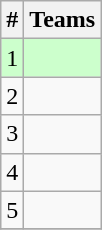<table class="wikitable">
<tr>
<th>#</th>
<th>Teams</th>
</tr>
<tr bgcolor=ccffcc>
<td>1</td>
<td></td>
</tr>
<tr>
<td>2</td>
<td></td>
</tr>
<tr>
<td>3</td>
<td></td>
</tr>
<tr>
<td>4</td>
<td></td>
</tr>
<tr>
<td>5</td>
<td></td>
</tr>
<tr>
</tr>
</table>
